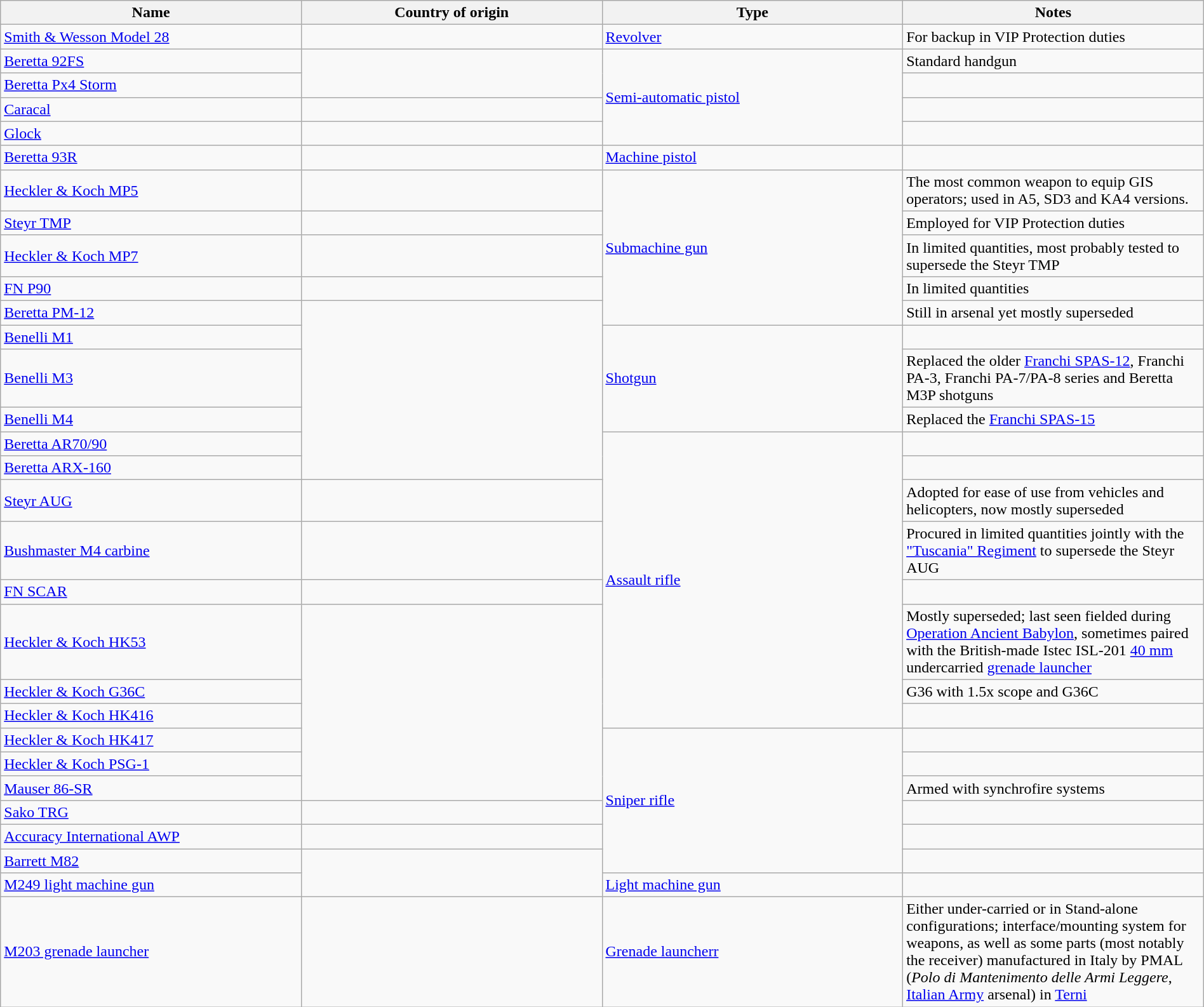<table class="wikitable" width="100%" border="0">
<tr>
<th width="25%">Name</th>
<th width="25%">Country of origin</th>
<th width="25%">Type</th>
<th>Notes</th>
</tr>
<tr>
<td><a href='#'>Smith & Wesson Model 28</a></td>
<td></td>
<td><a href='#'>Revolver</a></td>
<td>For backup in VIP Protection duties</td>
</tr>
<tr>
<td><a href='#'>Beretta 92FS</a></td>
<td rowspan="2"></td>
<td rowspan="4"><a href='#'>Semi-automatic pistol</a></td>
<td>Standard handgun</td>
</tr>
<tr>
<td><a href='#'>Beretta Px4 Storm</a></td>
<td></td>
</tr>
<tr>
<td><a href='#'>Caracal</a></td>
<td></td>
<td></td>
</tr>
<tr>
<td><a href='#'>Glock</a></td>
<td></td>
<td></td>
</tr>
<tr>
<td><a href='#'>Beretta 93R</a></td>
<td></td>
<td><a href='#'>Machine pistol</a></td>
<td></td>
</tr>
<tr>
<td><a href='#'>Heckler & Koch MP5</a></td>
<td></td>
<td rowspan="5"><a href='#'>Submachine gun</a></td>
<td>The most common weapon to equip GIS operators; used in A5, SD3 and KA4 versions.</td>
</tr>
<tr>
<td><a href='#'>Steyr TMP</a></td>
<td></td>
<td>Employed for VIP Protection duties</td>
</tr>
<tr>
<td><a href='#'>Heckler & Koch MP7</a></td>
<td></td>
<td>In limited quantities, most probably tested to supersede the Steyr TMP</td>
</tr>
<tr>
<td><a href='#'>FN P90</a></td>
<td></td>
<td>In limited quantities</td>
</tr>
<tr>
<td><a href='#'>Beretta PM-12</a></td>
<td rowspan="6"></td>
<td>Still in arsenal yet mostly superseded</td>
</tr>
<tr>
<td><a href='#'>Benelli M1</a></td>
<td rowspan="3"><a href='#'>Shotgun</a></td>
<td></td>
</tr>
<tr>
<td><a href='#'>Benelli M3</a></td>
<td>Replaced the older <a href='#'>Franchi SPAS-12</a>, Franchi PA-3, Franchi PA-7/PA-8 series and Beretta M3P shotguns</td>
</tr>
<tr>
<td><a href='#'>Benelli M4</a></td>
<td>Replaced the <a href='#'>Franchi SPAS-15</a></td>
</tr>
<tr>
<td><a href='#'>Beretta AR70/90</a></td>
<td rowspan="8"><a href='#'>Assault rifle</a></td>
<td></td>
</tr>
<tr>
<td><a href='#'>Beretta ARX-160</a></td>
<td></td>
</tr>
<tr>
<td><a href='#'>Steyr AUG</a></td>
<td></td>
<td>Adopted for ease of use from vehicles and helicopters, now mostly superseded</td>
</tr>
<tr>
<td><a href='#'>Bushmaster M4 carbine</a></td>
<td></td>
<td>Procured in limited quantities jointly with the <a href='#'>"Tuscania" Regiment</a> to supersede the Steyr AUG</td>
</tr>
<tr>
<td><a href='#'>FN SCAR</a></td>
<td></td>
<td></td>
</tr>
<tr>
<td><a href='#'>Heckler & Koch HK53</a></td>
<td rowspan="6"></td>
<td>Mostly superseded; last seen fielded during <a href='#'>Operation Ancient Babylon</a>, sometimes paired with the British-made Istec ISL-201 <a href='#'>40 mm</a> undercarried <a href='#'>grenade launcher</a></td>
</tr>
<tr>
<td><a href='#'>Heckler & Koch G36C</a></td>
<td>G36 with 1.5x scope and G36C</td>
</tr>
<tr>
<td><a href='#'>Heckler & Koch HK416</a></td>
<td></td>
</tr>
<tr>
<td><a href='#'>Heckler & Koch HK417</a></td>
<td rowspan="6"><a href='#'>Sniper rifle</a></td>
<td></td>
</tr>
<tr>
<td><a href='#'>Heckler & Koch PSG-1</a></td>
<td></td>
</tr>
<tr>
<td><a href='#'>Mauser 86-SR</a></td>
<td>Armed with synchrofire systems</td>
</tr>
<tr>
<td><a href='#'>Sako TRG</a></td>
<td></td>
<td></td>
</tr>
<tr>
<td><a href='#'>Accuracy International AWP</a></td>
<td></td>
<td></td>
</tr>
<tr>
<td><a href='#'>Barrett M82</a></td>
<td rowspan="2"></td>
<td></td>
</tr>
<tr>
<td><a href='#'>M249 light machine gun</a></td>
<td><a href='#'>Light machine gun</a></td>
<td></td>
</tr>
<tr>
<td><a href='#'>M203 grenade launcher</a></td>
<td></td>
<td><a href='#'>Grenade launcherr</a></td>
<td>Either under-carried or in Stand-alone configurations; interface/mounting system for weapons, as well as some parts (most notably the receiver) manufactured in Italy by PMAL (<em>Polo di Mantenimento delle Armi Leggere</em>, <a href='#'>Italian Army</a> arsenal) in <a href='#'>Terni</a></td>
</tr>
</table>
